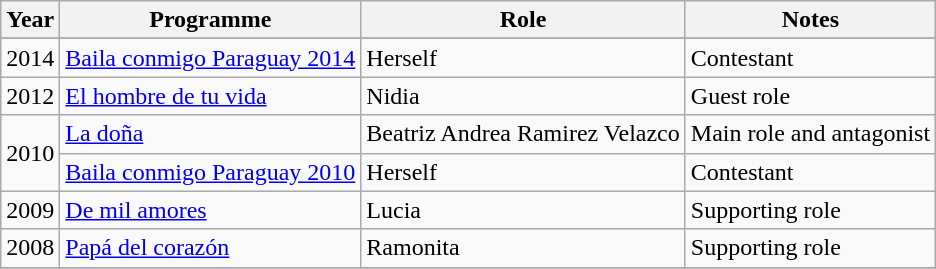<table class="wikitable">
<tr>
<th>Year</th>
<th>Programme</th>
<th>Role</th>
<th>Notes</th>
</tr>
<tr>
</tr>
<tr>
</tr>
<tr>
<td>2014</td>
<td><a href='#'>Baila conmigo Paraguay 2014</a></td>
<td>Herself</td>
<td>Contestant</td>
</tr>
<tr>
<td>2012</td>
<td><a href='#'>El hombre de tu vida</a></td>
<td>Nidia</td>
<td>Guest role</td>
</tr>
<tr>
<td rowspan=2>2010</td>
<td><a href='#'>La doña</a></td>
<td>Beatriz Andrea Ramirez Velazco</td>
<td>Main role and antagonist</td>
</tr>
<tr>
<td><a href='#'>Baila conmigo Paraguay 2010</a></td>
<td>Herself</td>
<td>Contestant</td>
</tr>
<tr>
<td>2009</td>
<td><a href='#'>De mil amores</a></td>
<td>Lucia</td>
<td>Supporting role</td>
</tr>
<tr>
<td>2008</td>
<td><a href='#'>Papá del corazón</a></td>
<td>Ramonita</td>
<td>Supporting role</td>
</tr>
<tr>
</tr>
</table>
